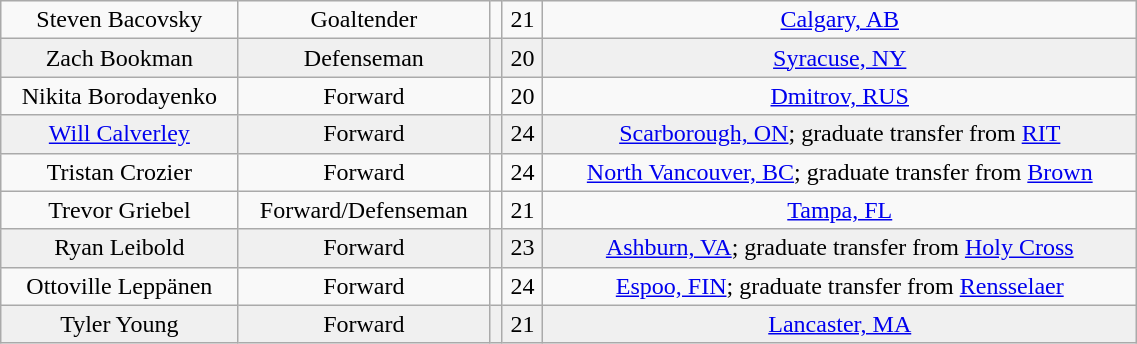<table class="wikitable" width="60%">
<tr align="center" bgcolor="">
<td>Steven Bacovsky</td>
<td>Goaltender</td>
<td></td>
<td>21</td>
<td><a href='#'>Calgary, AB</a></td>
</tr>
<tr align="center" bgcolor="f0f0f0">
<td>Zach Bookman</td>
<td>Defenseman</td>
<td></td>
<td>20</td>
<td><a href='#'>Syracuse, NY</a></td>
</tr>
<tr align="center" bgcolor="">
<td>Nikita Borodayenko</td>
<td>Forward</td>
<td></td>
<td>20</td>
<td><a href='#'>Dmitrov, RUS</a></td>
</tr>
<tr align="center" bgcolor="f0f0f0">
<td><a href='#'>Will Calverley</a></td>
<td>Forward</td>
<td></td>
<td>24</td>
<td><a href='#'>Scarborough, ON</a>; graduate transfer from <a href='#'>RIT</a></td>
</tr>
<tr align="center" bgcolor="">
<td>Tristan Crozier</td>
<td>Forward</td>
<td></td>
<td>24</td>
<td><a href='#'>North Vancouver, BC</a>; graduate transfer from <a href='#'>Brown</a></td>
</tr>
<tr align="center" bgcolor="">
<td>Trevor Griebel</td>
<td>Forward/Defenseman</td>
<td></td>
<td>21</td>
<td><a href='#'>Tampa, FL</a></td>
</tr>
<tr align="center" bgcolor="f0f0f0">
<td>Ryan Leibold</td>
<td>Forward</td>
<td></td>
<td>23</td>
<td><a href='#'>Ashburn, VA</a>; graduate transfer from <a href='#'>Holy Cross</a></td>
</tr>
<tr align="center" bgcolor="">
<td>Ottoville Leppänen</td>
<td>Forward</td>
<td></td>
<td>24</td>
<td><a href='#'>Espoo, FIN</a>; graduate transfer from <a href='#'>Rensselaer</a></td>
</tr>
<tr align="center" bgcolor="f0f0f0">
<td>Tyler Young</td>
<td>Forward</td>
<td></td>
<td>21</td>
<td><a href='#'>Lancaster, MA</a></td>
</tr>
</table>
